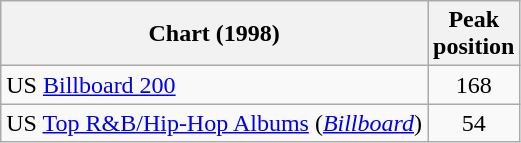<table class="wikitable sortable">
<tr>
<th>Chart (1998)</th>
<th>Peak<br>position</th>
</tr>
<tr>
<td>US <a href='#'>Billboard 200</a></td>
<td style="text-align:center;">168</td>
</tr>
<tr>
<td>US <a href='#'>Top R&B/Hip-Hop Albums</a> (<em><a href='#'>Billboard</a></em>)</td>
<td style="text-align:center;">54</td>
</tr>
</table>
